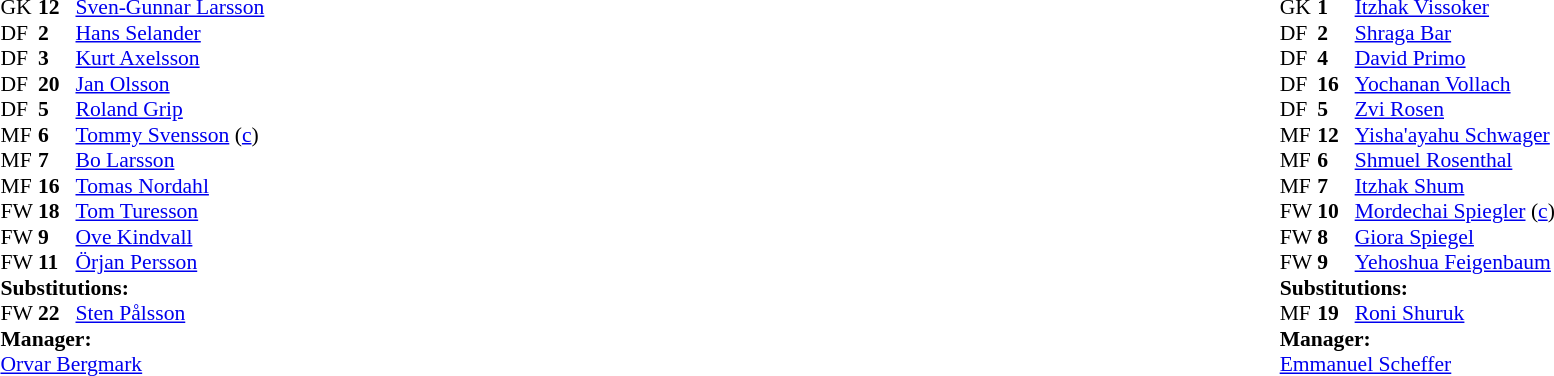<table width="100%">
<tr>
<td valign="top" width="50%"><br><table style="font-size: 90%" cellspacing="0" cellpadding="0">
<tr>
<td colspan="4"></td>
</tr>
<tr>
<th width="25"></th>
<th width="25"></th>
</tr>
<tr>
<td>GK</td>
<td><strong>12</strong></td>
<td><a href='#'>Sven-Gunnar Larsson</a></td>
</tr>
<tr>
<td>DF</td>
<td><strong>2</strong></td>
<td><a href='#'>Hans Selander</a></td>
</tr>
<tr>
<td>DF</td>
<td><strong>3</strong></td>
<td><a href='#'>Kurt Axelsson</a></td>
</tr>
<tr>
<td>DF</td>
<td><strong>20</strong></td>
<td><a href='#'>Jan Olsson</a></td>
</tr>
<tr>
<td>DF</td>
<td><strong>5</strong></td>
<td><a href='#'>Roland Grip</a></td>
</tr>
<tr>
<td>MF</td>
<td><strong>6</strong></td>
<td><a href='#'>Tommy Svensson</a> (<a href='#'>c</a>)</td>
</tr>
<tr>
<td>MF</td>
<td><strong>7</strong></td>
<td><a href='#'>Bo Larsson</a></td>
</tr>
<tr>
<td>MF</td>
<td><strong>16</strong></td>
<td><a href='#'>Tomas Nordahl</a></td>
</tr>
<tr>
<td>FW</td>
<td><strong>18</strong></td>
<td><a href='#'>Tom Turesson</a></td>
</tr>
<tr>
<td>FW</td>
<td><strong>9</strong></td>
<td><a href='#'>Ove Kindvall</a></td>
</tr>
<tr>
<td>FW</td>
<td><strong>11</strong></td>
<td><a href='#'>Örjan Persson</a></td>
<td></td>
<td></td>
</tr>
<tr>
<td colspan=3><strong>Substitutions:</strong></td>
</tr>
<tr>
<td>FW</td>
<td><strong>22</strong></td>
<td><a href='#'>Sten Pålsson</a></td>
<td></td>
<td></td>
</tr>
<tr>
<td colspan=3><strong>Manager:</strong></td>
</tr>
<tr>
<td colspan="4"><a href='#'>Orvar Bergmark</a></td>
</tr>
</table>
</td>
<td valign="top" width="50%"><br><table style="font-size: 90%" cellspacing="0" cellpadding="0" align=center>
<tr>
<td colspan="4"></td>
</tr>
<tr>
<th width="25"></th>
<th width="25"></th>
</tr>
<tr>
<td>GK</td>
<td><strong>1</strong></td>
<td><a href='#'>Itzhak Vissoker</a></td>
</tr>
<tr>
<td>DF</td>
<td><strong>2</strong></td>
<td><a href='#'>Shraga Bar</a></td>
<td></td>
</tr>
<tr>
<td>DF</td>
<td><strong>4</strong></td>
<td><a href='#'>David Primo</a></td>
<td></td>
</tr>
<tr>
<td>DF</td>
<td><strong>16</strong></td>
<td><a href='#'>Yochanan Vollach</a></td>
<td></td>
<td></td>
</tr>
<tr>
<td>DF</td>
<td><strong>5</strong></td>
<td><a href='#'>Zvi Rosen</a></td>
</tr>
<tr>
<td>MF</td>
<td><strong>12</strong></td>
<td><a href='#'>Yisha'ayahu Schwager</a></td>
</tr>
<tr>
<td>MF</td>
<td><strong>6</strong></td>
<td><a href='#'>Shmuel Rosenthal</a></td>
</tr>
<tr>
<td>MF</td>
<td><strong>7</strong></td>
<td><a href='#'>Itzhak Shum</a></td>
</tr>
<tr>
<td>FW</td>
<td><strong>10</strong></td>
<td><a href='#'>Mordechai Spiegler</a> (<a href='#'>c</a>)</td>
</tr>
<tr>
<td>FW</td>
<td><strong>8</strong></td>
<td><a href='#'>Giora Spiegel</a></td>
</tr>
<tr>
<td>FW</td>
<td><strong>9</strong></td>
<td><a href='#'>Yehoshua Feigenbaum</a></td>
</tr>
<tr>
<td colspan=3><strong>Substitutions:</strong></td>
</tr>
<tr>
<td>MF</td>
<td><strong>19</strong></td>
<td><a href='#'>Roni Shuruk</a></td>
<td></td>
<td></td>
</tr>
<tr>
<td colspan=3><strong>Manager:</strong></td>
</tr>
<tr>
<td colspan="4"><a href='#'>Emmanuel Scheffer</a></td>
</tr>
</table>
</td>
</tr>
</table>
